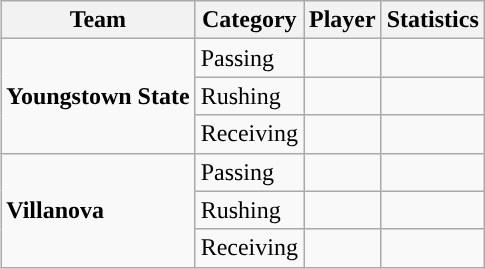<table class="wikitable" style="float: right;">
<tr>
<th>Team</th>
<th>Category</th>
<th>Player</th>
<th>Statistics</th>
</tr>
<tr>
<td rowspan=3><strong>Youngstown State</strong></td>
<td>Passing</td>
<td></td>
<td></td>
</tr>
<tr>
<td>Rushing</td>
<td></td>
<td></td>
</tr>
<tr>
<td>Receiving</td>
<td></td>
<td></td>
</tr>
<tr>
<td rowspan=3><strong>Villanova</strong></td>
<td>Passing</td>
<td></td>
<td></td>
</tr>
<tr>
<td>Rushing</td>
<td></td>
<td></td>
</tr>
<tr>
<td>Receiving</td>
<td></td>
<td></td>
</tr>
</table>
